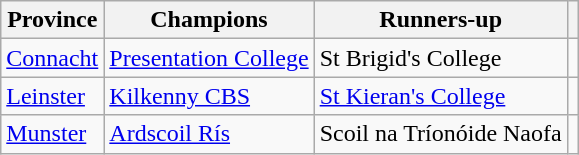<table class="wikitable">
<tr>
<th>Province</th>
<th>Champions</th>
<th>Runners-up</th>
<th></th>
</tr>
<tr>
<td><a href='#'>Connacht</a></td>
<td><a href='#'>Presentation College</a></td>
<td>St Brigid's College</td>
<td></td>
</tr>
<tr>
<td><a href='#'>Leinster</a></td>
<td><a href='#'>Kilkenny CBS</a></td>
<td><a href='#'>St Kieran's College</a></td>
<td></td>
</tr>
<tr>
<td><a href='#'>Munster</a></td>
<td><a href='#'>Ardscoil Rís</a></td>
<td>Scoil na Tríonóide Naofa</td>
<td></td>
</tr>
</table>
